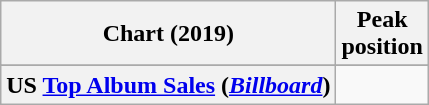<table class="wikitable sortable plainrowheaders">
<tr>
<th scope="col">Chart (2019)</th>
<th scope="col">Peak<br>position</th>
</tr>
<tr>
</tr>
<tr>
</tr>
<tr>
</tr>
<tr>
</tr>
<tr>
</tr>
<tr>
<th scope="row">US <a href='#'>Top Album Sales</a> (<em><a href='#'>Billboard</a></em>)</th>
<td></td>
</tr>
</table>
